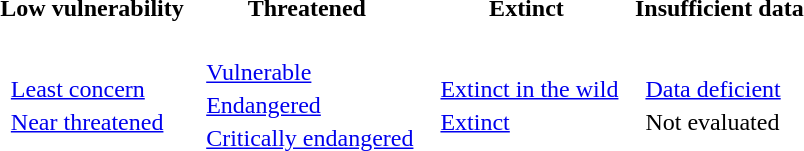<table style="margin: 1em auto 1em auto;">
<tr>
<th>Low vulnerability</th>
<th></th>
<th>Threatened</th>
<th></th>
<th>Extinct</th>
<th></th>
<th>Insufficient data</th>
</tr>
<tr>
<td><br><table>
<tr>
<td></td>
<td><a href='#'>Least concern</a></td>
</tr>
<tr>
<td></td>
<td><a href='#'>Near threatened</a></td>
</tr>
</table>
</td>
<td></td>
<td><br><table>
<tr>
<td></td>
<td><a href='#'>Vulnerable</a></td>
</tr>
<tr>
<td></td>
<td><a href='#'>Endangered</a></td>
</tr>
<tr>
<td></td>
<td><a href='#'>Critically endangered</a></td>
</tr>
</table>
</td>
<td></td>
<td><br><table>
<tr>
<td></td>
<td><a href='#'>Extinct in the wild</a></td>
</tr>
<tr>
<td></td>
<td><a href='#'>Extinct</a></td>
</tr>
</table>
</td>
<td></td>
<td><br><table>
<tr>
<td></td>
<td><a href='#'>Data deficient</a></td>
</tr>
<tr>
<td></td>
<td>Not evaluated</td>
</tr>
</table>
</td>
</tr>
</table>
